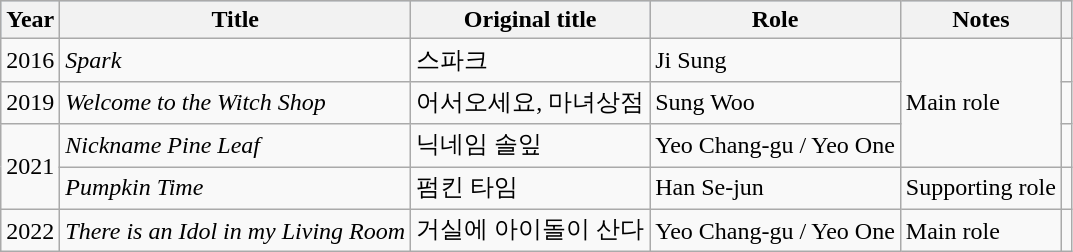<table class="wikitable sortable">
<tr style="background:#b0c4de; text-align:center;">
<th>Year</th>
<th>Title</th>
<th>Original title</th>
<th>Role</th>
<th>Notes</th>
<th></th>
</tr>
<tr>
<td>2016</td>
<td><em>Spark</em></td>
<td>스파크</td>
<td>Ji Sung</td>
<td rowspan="3">Main role</td>
<td></td>
</tr>
<tr>
<td>2019</td>
<td><em>Welcome to the Witch Shop</em></td>
<td>어서오세요, 마녀상점</td>
<td>Sung Woo</td>
<td></td>
</tr>
<tr>
<td rowspan="2">2021</td>
<td><em>Nickname Pine Leaf</em></td>
<td>닉네임 솔잎</td>
<td>Yeo Chang-gu / Yeo One</td>
<td></td>
</tr>
<tr>
<td><em>Pumpkin Time</em></td>
<td>펌킨 타임</td>
<td>Han Se-jun</td>
<td>Supporting role</td>
<td></td>
</tr>
<tr>
<td>2022</td>
<td><em>There is an Idol in my Living Room</em></td>
<td>거실에 아이돌이 산다</td>
<td>Yeo Chang-gu / Yeo One</td>
<td>Main role</td>
<td></td>
</tr>
</table>
